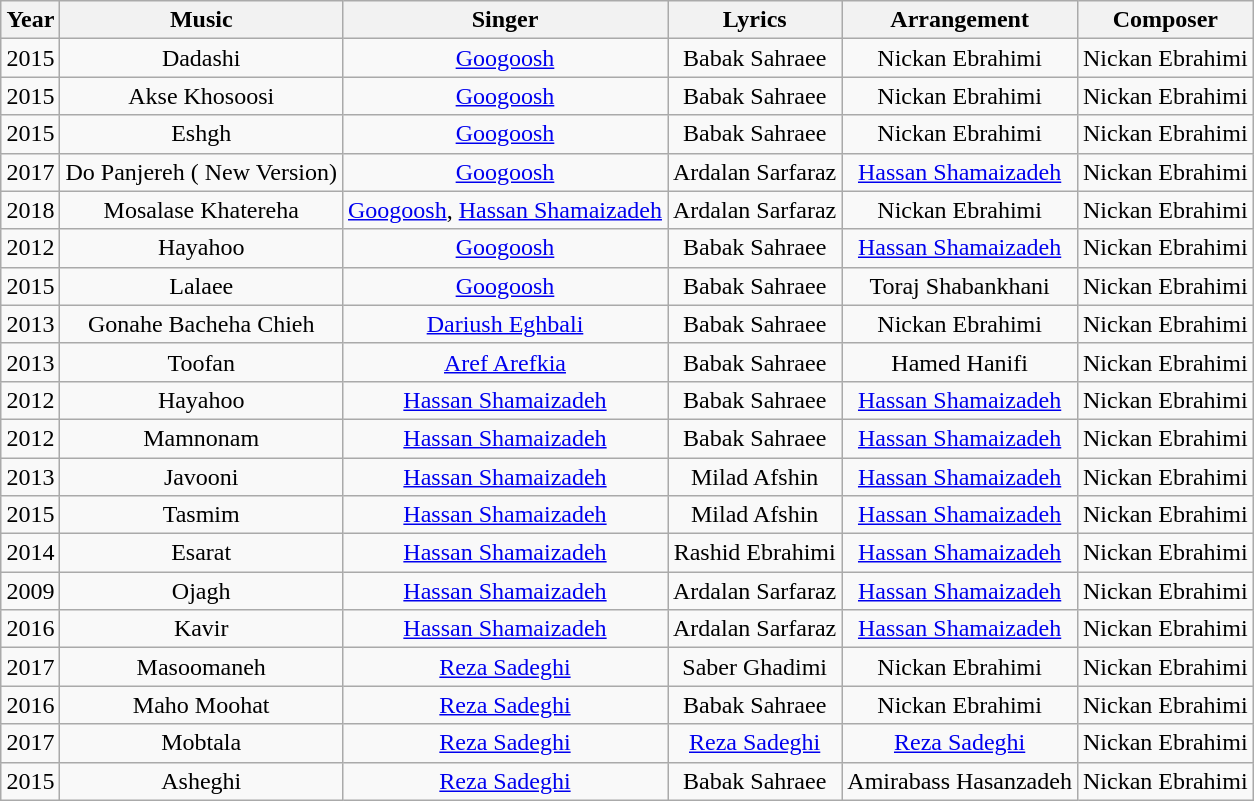<table class="wikitable" style="margin: 1em auto 1em auto">
<tr style="text-align:center;">
<th>Year</th>
<th>Music</th>
<th>Singer</th>
<th>Lyrics</th>
<th>Arrangement</th>
<th>Composer</th>
</tr>
<tr style="text-align:center;">
<td>2015</td>
<td>Dadashi</td>
<td><a href='#'>Googoosh</a></td>
<td>Babak Sahraee</td>
<td>Nickan Ebrahimi</td>
<td>Nickan Ebrahimi</td>
</tr>
<tr style="text-align:center;">
<td>2015</td>
<td>Akse Khosoosi</td>
<td><a href='#'>Googoosh</a></td>
<td>Babak Sahraee</td>
<td>Nickan Ebrahimi</td>
<td>Nickan Ebrahimi</td>
</tr>
<tr style="text-align:center;">
<td>2015</td>
<td>Eshgh</td>
<td><a href='#'>Googoosh</a></td>
<td>Babak Sahraee</td>
<td>Nickan Ebrahimi</td>
<td>Nickan Ebrahimi</td>
</tr>
<tr style="text-align:center;">
<td>2017</td>
<td>Do Panjereh ( New Version)</td>
<td><a href='#'>Googoosh</a></td>
<td>Ardalan Sarfaraz</td>
<td><a href='#'>Hassan Shamaizadeh</a></td>
<td>Nickan Ebrahimi</td>
</tr>
<tr style="text-align:center;">
<td>2018</td>
<td>Mosalase Khatereha</td>
<td><a href='#'>Googoosh</a>, <a href='#'>Hassan Shamaizadeh</a></td>
<td>Ardalan Sarfaraz</td>
<td>Nickan Ebrahimi</td>
<td>Nickan Ebrahimi</td>
</tr>
<tr style="text-align:center;">
<td>2012</td>
<td>Hayahoo</td>
<td><a href='#'>Googoosh</a></td>
<td>Babak Sahraee</td>
<td><a href='#'>Hassan Shamaizadeh</a></td>
<td>Nickan Ebrahimi</td>
</tr>
<tr style="text-align:center;">
<td>2015</td>
<td>Lalaee</td>
<td><a href='#'>Googoosh</a></td>
<td>Babak Sahraee</td>
<td>Toraj Shabankhani</td>
<td>Nickan Ebrahimi</td>
</tr>
<tr style="text-align:center;">
<td>2013</td>
<td>Gonahe Bacheha Chieh</td>
<td><a href='#'>Dariush Eghbali</a></td>
<td>Babak Sahraee</td>
<td>Nickan Ebrahimi</td>
<td>Nickan Ebrahimi</td>
</tr>
<tr style="text-align:center;">
<td>2013</td>
<td>Toofan</td>
<td><a href='#'>Aref Arefkia</a></td>
<td>Babak Sahraee</td>
<td>Hamed Hanifi</td>
<td>Nickan Ebrahimi</td>
</tr>
<tr style="text-align:center;">
<td>2012</td>
<td>Hayahoo</td>
<td><a href='#'>Hassan Shamaizadeh</a></td>
<td>Babak Sahraee</td>
<td><a href='#'>Hassan Shamaizadeh</a></td>
<td>Nickan Ebrahimi</td>
</tr>
<tr style="text-align:center;">
<td>2012</td>
<td>Mamnonam</td>
<td><a href='#'>Hassan Shamaizadeh</a></td>
<td>Babak Sahraee</td>
<td><a href='#'>Hassan Shamaizadeh</a></td>
<td>Nickan Ebrahimi</td>
</tr>
<tr style="text-align:center;">
<td>2013</td>
<td>Javooni</td>
<td><a href='#'>Hassan Shamaizadeh</a></td>
<td>Milad Afshin</td>
<td><a href='#'>Hassan Shamaizadeh</a></td>
<td>Nickan Ebrahimi</td>
</tr>
<tr style="text-align:center;">
<td>2015</td>
<td>Tasmim</td>
<td><a href='#'>Hassan Shamaizadeh</a></td>
<td>Milad Afshin</td>
<td><a href='#'>Hassan Shamaizadeh</a></td>
<td>Nickan Ebrahimi</td>
</tr>
<tr style="text-align:center;">
<td>2014</td>
<td>Esarat</td>
<td><a href='#'>Hassan Shamaizadeh</a></td>
<td>Rashid Ebrahimi</td>
<td><a href='#'>Hassan Shamaizadeh</a></td>
<td>Nickan Ebrahimi</td>
</tr>
<tr style="text-align:center;">
<td>2009</td>
<td>Ojagh</td>
<td><a href='#'>Hassan Shamaizadeh</a></td>
<td>Ardalan Sarfaraz</td>
<td><a href='#'>Hassan Shamaizadeh</a></td>
<td>Nickan Ebrahimi</td>
</tr>
<tr style="text-align:center;">
<td>2016</td>
<td>Kavir</td>
<td><a href='#'>Hassan Shamaizadeh</a></td>
<td>Ardalan Sarfaraz</td>
<td><a href='#'>Hassan Shamaizadeh</a></td>
<td>Nickan Ebrahimi</td>
</tr>
<tr style="text-align:center;">
<td>2017</td>
<td>Masoomaneh</td>
<td><a href='#'>Reza Sadeghi</a></td>
<td>Saber Ghadimi</td>
<td>Nickan Ebrahimi</td>
<td>Nickan Ebrahimi</td>
</tr>
<tr style="text-align:center;">
<td>2016</td>
<td>Maho Moohat</td>
<td><a href='#'>Reza Sadeghi</a></td>
<td>Babak Sahraee</td>
<td>Nickan Ebrahimi</td>
<td>Nickan Ebrahimi</td>
</tr>
<tr style="text-align:center;">
<td>2017</td>
<td>Mobtala</td>
<td><a href='#'>Reza Sadeghi</a></td>
<td><a href='#'>Reza Sadeghi</a></td>
<td><a href='#'>Reza Sadeghi</a></td>
<td>Nickan Ebrahimi</td>
</tr>
<tr style="text-align:center;">
<td>2015</td>
<td>Asheghi</td>
<td><a href='#'>Reza Sadeghi</a></td>
<td>Babak Sahraee</td>
<td>Amirabass Hasanzadeh</td>
<td>Nickan Ebrahimi</td>
</tr>
</table>
